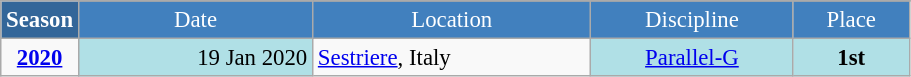<table class="wikitable"  style="font-size:95%; text-align:center; border:gray solid 1px; width:48%;">
<tr style="background:#369; color:white;">
<td rowspan="2" colspan="1" width="5%"><strong>Season</strong></td>
</tr>
<tr style="background-color:#4180be; color:white;">
<td>Date</td>
<td>Location</td>
<td>Discipline</td>
<td>Place</td>
</tr>
<tr>
<td><strong><a href='#'>2020</a></strong></td>
<td align=right bgcolor="#BOEOE6">19 Jan 2020</td>
<td align=left> <a href='#'>Sestriere</a>, Italy</td>
<td bgcolor="#BOEOE6"><a href='#'>Parallel-G</a></td>
<td bgcolor="#BOEOE6"><strong>1st</strong></td>
</tr>
</table>
